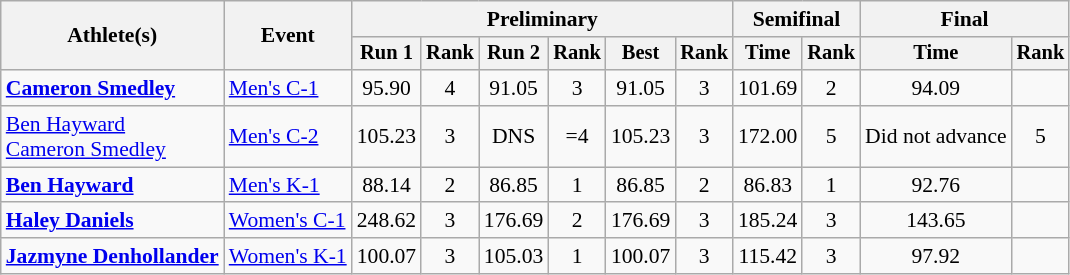<table class="wikitable" style="font-size:90%">
<tr>
<th rowspan=2>Athlete(s)</th>
<th rowspan=2>Event</th>
<th colspan="6">Preliminary</th>
<th colspan=2>Semifinal</th>
<th colspan=2>Final</th>
</tr>
<tr style="font-size:95%">
<th>Run 1</th>
<th>Rank</th>
<th>Run 2</th>
<th>Rank</th>
<th>Best</th>
<th>Rank</th>
<th>Time</th>
<th>Rank</th>
<th>Time</th>
<th>Rank</th>
</tr>
<tr align=center>
<td align=left><strong><a href='#'>Cameron Smedley</a></strong></td>
<td align=left><a href='#'>Men's C-1</a></td>
<td>95.90</td>
<td>4</td>
<td>91.05</td>
<td>3</td>
<td>91.05</td>
<td>3</td>
<td>101.69</td>
<td>2</td>
<td>94.09</td>
<td></td>
</tr>
<tr align=center>
<td align=left><a href='#'>Ben Hayward</a><br><a href='#'>Cameron Smedley</a></td>
<td align=left><a href='#'>Men's C-2</a></td>
<td>105.23</td>
<td>3</td>
<td>DNS</td>
<td>=4</td>
<td>105.23</td>
<td>3</td>
<td>172.00</td>
<td>5</td>
<td>Did not advance</td>
<td>5</td>
</tr>
<tr align=center>
<td align=left><strong><a href='#'>Ben Hayward</a></strong></td>
<td align=left><a href='#'>Men's K-1</a></td>
<td>88.14</td>
<td>2</td>
<td>86.85</td>
<td>1</td>
<td>86.85</td>
<td>2</td>
<td>86.83</td>
<td>1</td>
<td>92.76</td>
<td></td>
</tr>
<tr align=center>
<td align=left><strong><a href='#'>Haley Daniels</a></strong></td>
<td align=left><a href='#'>Women's C-1</a></td>
<td>248.62</td>
<td>3</td>
<td>176.69</td>
<td>2</td>
<td>176.69</td>
<td>3</td>
<td>185.24</td>
<td>3</td>
<td>143.65</td>
<td></td>
</tr>
<tr align=center>
<td align=left><strong><a href='#'>Jazmyne Denhollander</a></strong></td>
<td align=left><a href='#'>Women's K-1</a></td>
<td>100.07</td>
<td>3</td>
<td>105.03</td>
<td>1</td>
<td>100.07</td>
<td>3</td>
<td>115.42</td>
<td>3</td>
<td>97.92</td>
<td></td>
</tr>
</table>
